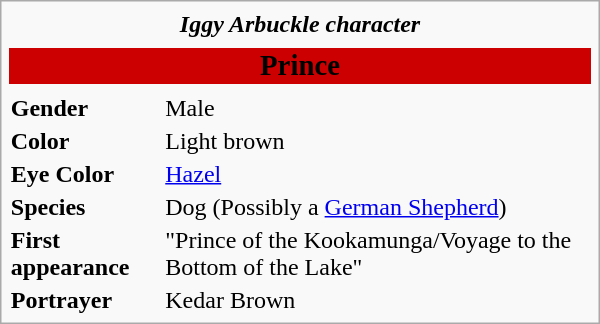<table class="infobox" style="width: 25em;">
<tr>
<td colspan="2" style="text-align:center;"><strong><em>Iggy Arbuckle character</em></strong></td>
</tr>
<tr>
<td colspan="2" style="text-align:center;"></td>
</tr>
<tr>
<th colspan="2" style="font-size: larger; background-color:#c00; color:#000;"><strong>Prince</strong></th>
</tr>
<tr>
<td colspan="2"></td>
</tr>
<tr>
<td><strong>Gender</strong></td>
<td>Male</td>
</tr>
<tr>
<td><strong>Color</strong></td>
<td>Light brown</td>
</tr>
<tr>
<td><strong>Eye Color</strong></td>
<td><a href='#'>Hazel</a></td>
</tr>
<tr>
<td><strong>Species</strong></td>
<td>Dog (Possibly a <a href='#'>German Shepherd</a>)</td>
</tr>
<tr>
<td><strong>First appearance</strong></td>
<td>"Prince of the Kookamunga/Voyage to the Bottom of the Lake"</td>
</tr>
<tr>
<td><strong>Portrayer</strong></td>
<td>Kedar Brown</td>
</tr>
</table>
